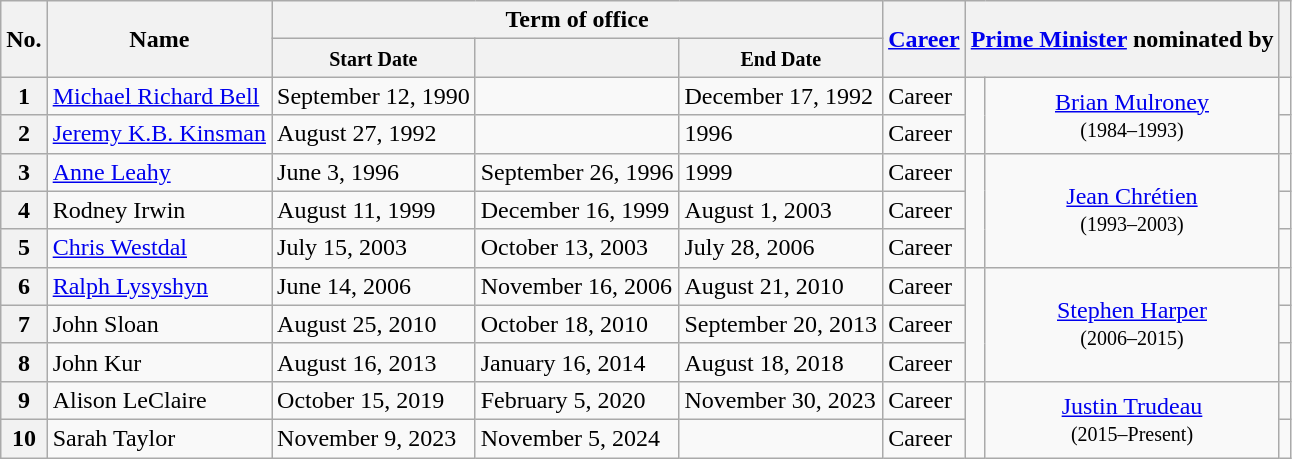<table class="wikitable">
<tr>
<th rowspan="2">No.</th>
<th rowspan="2">Name</th>
<th colspan="3">Term of office</th>
<th rowspan="2"><a href='#'>Career</a></th>
<th rowspan="2"; colspan="2"><a href='#'>Prime Minister</a> nominated by</th>
<th rowspan="2"></th>
</tr>
<tr>
<th><small>Start Date</small></th>
<th><small><a href='#'></a></small></th>
<th><small>End Date</small></th>
</tr>
<tr>
<th>1</th>
<td><a href='#'>Michael Richard Bell</a></td>
<td>September 12, 1990</td>
<td></td>
<td>December 17, 1992</td>
<td>Career</td>
<td rowspan="2"></td>
<td rowspan="2"style=text-align:center><a href='#'>Brian Mulroney</a><br><small>(1984–1993)</small></td>
<td></td>
</tr>
<tr>
<th>2</th>
<td><a href='#'>Jeremy K.B. Kinsman</a></td>
<td>August 27, 1992</td>
<td></td>
<td>1996</td>
<td>Career</td>
<td></td>
</tr>
<tr>
<th>3</th>
<td><a href='#'>Anne Leahy</a></td>
<td>June 3, 1996</td>
<td>September 26, 1996</td>
<td>1999</td>
<td>Career</td>
<td rowspan="3"></td>
<td rowspan="3"style=text-align:center><a href='#'>Jean Chrétien</a><br><small>(1993–2003)</small></td>
<td></td>
</tr>
<tr>
<th>4</th>
<td>Rodney Irwin</td>
<td>August 11, 1999</td>
<td>December 16, 1999</td>
<td>August 1, 2003</td>
<td>Career</td>
<td></td>
</tr>
<tr>
<th>5</th>
<td><a href='#'>Chris Westdal</a></td>
<td>July 15, 2003</td>
<td>October 13, 2003</td>
<td>July 28, 2006</td>
<td>Career</td>
<td></td>
</tr>
<tr>
<th>6</th>
<td><a href='#'>Ralph Lysyshyn</a></td>
<td>June 14, 2006</td>
<td>November 16, 2006</td>
<td>August 21, 2010</td>
<td>Career</td>
<td rowspan="3"></td>
<td rowspan="3"style=text-align:center><a href='#'>Stephen Harper</a><br><small>(2006–2015)</small></td>
<td></td>
</tr>
<tr>
<th>7</th>
<td>John Sloan</td>
<td>August 25, 2010</td>
<td>October 18, 2010</td>
<td>September 20, 2013</td>
<td>Career</td>
<td></td>
</tr>
<tr>
<th>8</th>
<td>John Kur</td>
<td>August 16, 2013</td>
<td>January 16, 2014</td>
<td>August 18, 2018</td>
<td>Career</td>
<td></td>
</tr>
<tr>
<th>9</th>
<td>Alison LeClaire</td>
<td>October 15, 2019</td>
<td>February 5, 2020</td>
<td>November 30, 2023</td>
<td>Career</td>
<td rowspan="2"></td>
<td rowspan="2" style=text-align:center><a href='#'>Justin Trudeau</a><br><small>(2015–Present)</small></td>
<td></td>
</tr>
<tr>
<th>10</th>
<td>Sarah Taylor</td>
<td>November 9, 2023</td>
<td>November 5, 2024</td>
<td></td>
<td>Career</td>
<td></td>
</tr>
</table>
